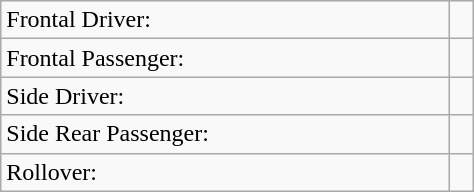<table class="wikitable" style="width: 25%;">
<tr>
<td>Frontal Driver:</td>
<td></td>
</tr>
<tr>
<td>Frontal Passenger:</td>
<td></td>
</tr>
<tr>
<td>Side Driver:</td>
<td></td>
</tr>
<tr>
<td>Side Rear Passenger:</td>
<td></td>
</tr>
<tr>
<td>Rollover:</td>
<td></td>
</tr>
</table>
